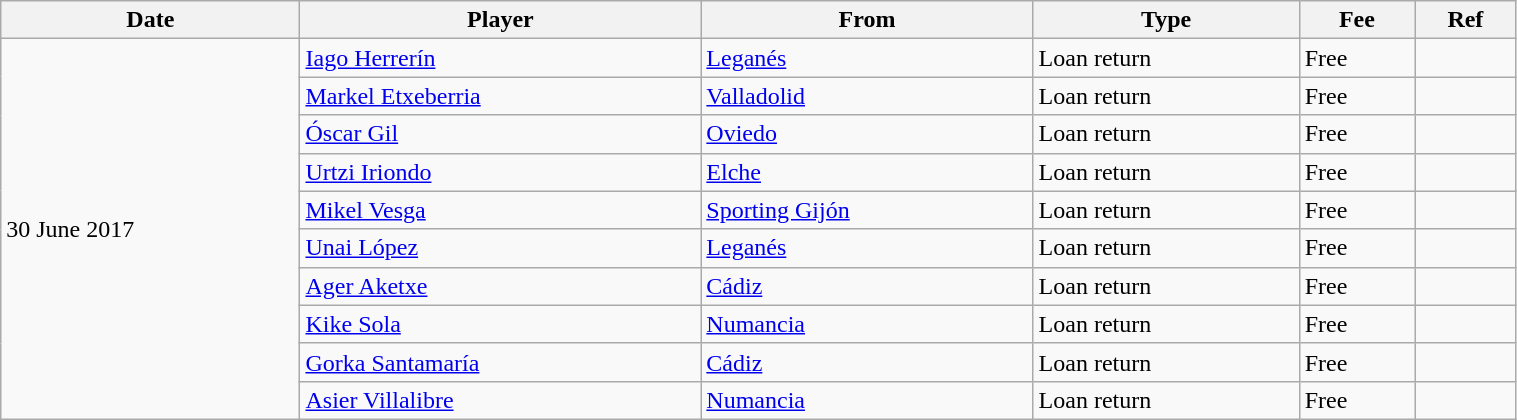<table class="wikitable" style="width:80%;">
<tr>
<th>Date</th>
<th>Player</th>
<th>From</th>
<th>Type</th>
<th>Fee</th>
<th>Ref</th>
</tr>
<tr>
<td rowspan="10">30 June 2017</td>
<td> <a href='#'>Iago Herrerín</a></td>
<td><a href='#'>Leganés</a></td>
<td>Loan return</td>
<td>Free</td>
<td></td>
</tr>
<tr>
<td> <a href='#'>Markel Etxeberria</a></td>
<td><a href='#'>Valladolid</a></td>
<td>Loan return</td>
<td>Free</td>
<td></td>
</tr>
<tr>
<td> <a href='#'>Óscar Gil</a></td>
<td><a href='#'>Oviedo</a></td>
<td>Loan return</td>
<td>Free</td>
<td></td>
</tr>
<tr>
<td> <a href='#'>Urtzi Iriondo</a></td>
<td><a href='#'>Elche</a></td>
<td>Loan return</td>
<td>Free</td>
<td></td>
</tr>
<tr>
<td> <a href='#'>Mikel Vesga</a></td>
<td><a href='#'>Sporting Gijón</a></td>
<td>Loan return</td>
<td>Free</td>
<td></td>
</tr>
<tr>
<td> <a href='#'>Unai López</a></td>
<td><a href='#'>Leganés</a></td>
<td>Loan return</td>
<td>Free</td>
<td></td>
</tr>
<tr>
<td> <a href='#'>Ager Aketxe</a></td>
<td><a href='#'>Cádiz</a></td>
<td>Loan return</td>
<td>Free</td>
<td></td>
</tr>
<tr>
<td> <a href='#'>Kike Sola</a></td>
<td><a href='#'>Numancia</a></td>
<td>Loan return</td>
<td>Free</td>
<td></td>
</tr>
<tr>
<td> <a href='#'>Gorka Santamaría</a></td>
<td><a href='#'>Cádiz</a></td>
<td>Loan return</td>
<td>Free</td>
<td></td>
</tr>
<tr>
<td> <a href='#'>Asier Villalibre</a></td>
<td><a href='#'>Numancia</a></td>
<td>Loan return</td>
<td>Free</td>
<td></td>
</tr>
</table>
